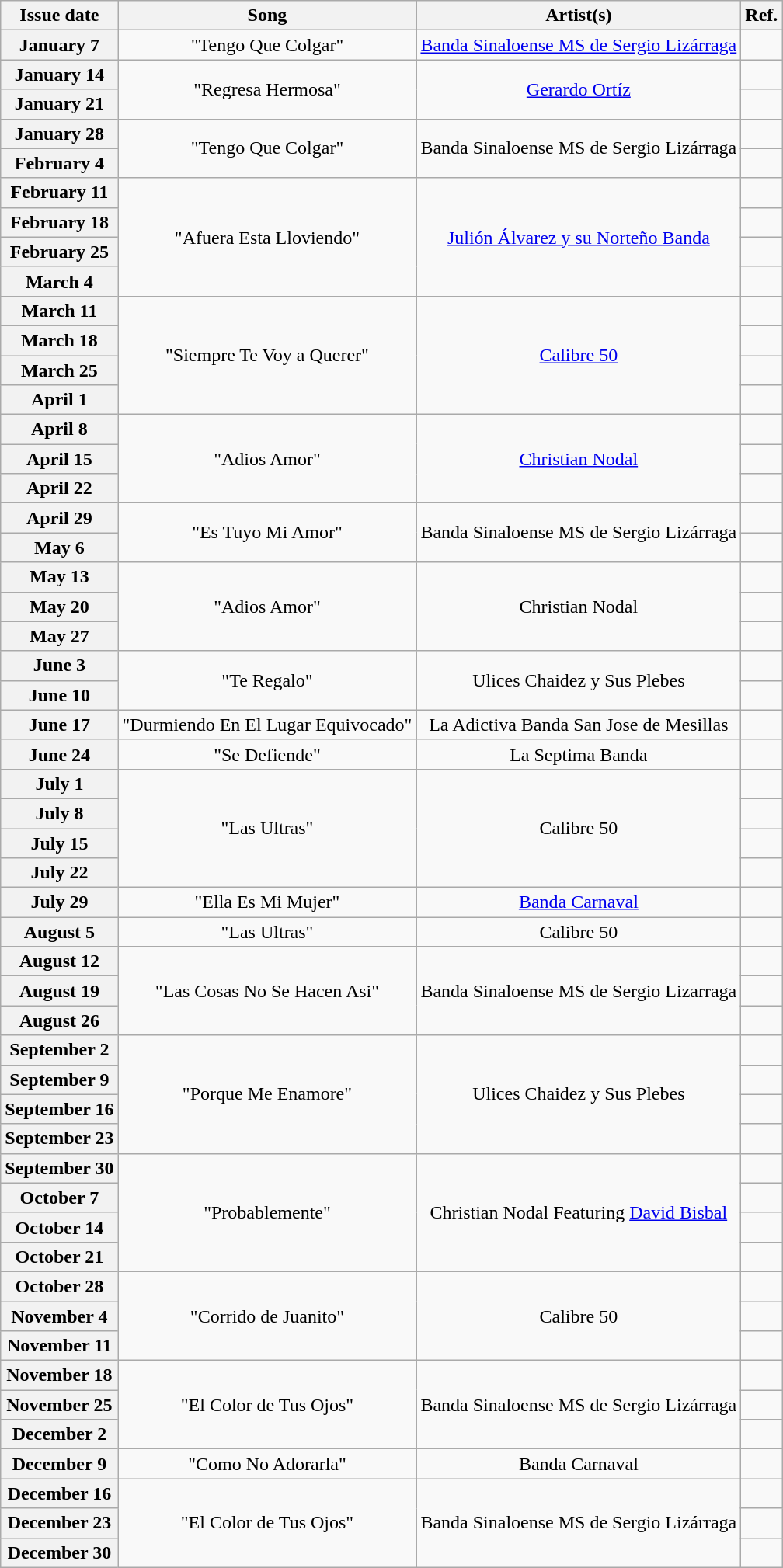<table class="wikitable plainrowheaders" style="text-align: center;">
<tr>
<th>Issue date</th>
<th>Song</th>
<th>Artist(s)</th>
<th>Ref.</th>
</tr>
<tr>
<th scope="row">January 7</th>
<td>"Tengo Que Colgar"</td>
<td><a href='#'>Banda Sinaloense MS de Sergio Lizárraga</a></td>
<td></td>
</tr>
<tr>
<th scope="row">January 14</th>
<td rowspan=2>"Regresa Hermosa"</td>
<td rowspan=2><a href='#'>Gerardo Ortíz</a></td>
<td></td>
</tr>
<tr>
<th scope="row">January 21</th>
<td></td>
</tr>
<tr>
<th scope="row">January 28</th>
<td rowspan=2>"Tengo Que Colgar"</td>
<td rowspan=2>Banda Sinaloense MS de Sergio Lizárraga</td>
<td></td>
</tr>
<tr>
<th scope="row">February 4</th>
<td></td>
</tr>
<tr>
<th scope="row">February 11</th>
<td rowspan=4>"Afuera Esta Lloviendo"</td>
<td rowspan=4><a href='#'>Julión Álvarez y su Norteño Banda</a></td>
<td></td>
</tr>
<tr>
<th scope="row">February 18</th>
<td></td>
</tr>
<tr>
<th scope="row">February 25</th>
<td></td>
</tr>
<tr>
<th scope="row">March 4</th>
<td></td>
</tr>
<tr>
<th scope="row">March 11</th>
<td rowspan=4>"Siempre Te Voy a Querer"</td>
<td rowspan=4><a href='#'>Calibre 50</a></td>
<td></td>
</tr>
<tr>
<th scope="row">March 18</th>
<td></td>
</tr>
<tr>
<th scope="row">March 25</th>
<td></td>
</tr>
<tr>
<th scope="row">April 1</th>
<td></td>
</tr>
<tr>
<th scope="row">April 8</th>
<td rowspan=3>"Adios Amor"</td>
<td rowspan=3><a href='#'>Christian Nodal</a></td>
<td></td>
</tr>
<tr>
<th scope="row">April 15</th>
<td></td>
</tr>
<tr>
<th scope="row">April 22</th>
<td></td>
</tr>
<tr>
<th scope="row">April 29</th>
<td rowspan=2>"Es Tuyo Mi Amor"</td>
<td rowspan=2>Banda Sinaloense MS de Sergio Lizárraga</td>
<td></td>
</tr>
<tr>
<th scope="row">May 6</th>
<td></td>
</tr>
<tr>
<th scope="row">May 13</th>
<td rowspan=3>"Adios Amor"</td>
<td rowspan=3>Christian Nodal</td>
<td></td>
</tr>
<tr>
<th scope="row">May 20</th>
<td></td>
</tr>
<tr>
<th scope="row">May 27</th>
<td></td>
</tr>
<tr>
<th scope="row">June 3</th>
<td rowspan=2>"Te Regalo"</td>
<td rowspan=2>Ulices Chaidez y Sus Plebes</td>
<td></td>
</tr>
<tr>
<th scope="row">June 10</th>
<td></td>
</tr>
<tr>
<th scope="row">June 17</th>
<td>"Durmiendo En El Lugar Equivocado"</td>
<td>La Adictiva Banda San Jose de Mesillas</td>
<td></td>
</tr>
<tr>
<th scope="row">June 24</th>
<td>"Se Defiende"</td>
<td>La Septima Banda</td>
<td></td>
</tr>
<tr>
<th scope="row">July 1</th>
<td rowspan=4>"Las Ultras"</td>
<td rowspan=4>Calibre 50</td>
<td></td>
</tr>
<tr>
<th scope="row">July 8</th>
<td></td>
</tr>
<tr>
<th scope="row">July 15</th>
<td></td>
</tr>
<tr>
<th scope="row">July 22</th>
<td></td>
</tr>
<tr>
<th scope="row">July 29</th>
<td>"Ella Es Mi Mujer"</td>
<td><a href='#'>Banda Carnaval</a></td>
<td></td>
</tr>
<tr>
<th scope="row">August 5</th>
<td>"Las Ultras"</td>
<td>Calibre 50</td>
<td></td>
</tr>
<tr>
<th scope="row">August 12</th>
<td rowspan=3>"Las Cosas No Se Hacen Asi"</td>
<td rowspan=3>Banda Sinaloense MS de Sergio Lizarraga</td>
<td></td>
</tr>
<tr>
<th scope="row">August 19</th>
<td></td>
</tr>
<tr>
<th scope="row">August 26</th>
<td></td>
</tr>
<tr>
<th scope="row">September 2</th>
<td rowspan=4>"Porque Me Enamore"</td>
<td rowspan=4>Ulices Chaidez y Sus Plebes</td>
<td></td>
</tr>
<tr>
<th scope="row">September 9</th>
<td></td>
</tr>
<tr>
<th scope="row">September 16</th>
<td></td>
</tr>
<tr>
<th scope="row">September 23</th>
<td></td>
</tr>
<tr>
<th scope="row">September 30</th>
<td rowspan=4>"Probablemente"</td>
<td rowspan=4>Christian Nodal Featuring <a href='#'>David Bisbal</a></td>
<td></td>
</tr>
<tr>
<th scope="row">October 7</th>
<td></td>
</tr>
<tr>
<th scope="row">October 14</th>
<td></td>
</tr>
<tr>
<th scope="row">October 21</th>
<td></td>
</tr>
<tr>
<th scope="row">October 28</th>
<td rowspan=3>"Corrido de Juanito"</td>
<td rowspan=3>Calibre 50</td>
<td></td>
</tr>
<tr>
<th scope="row">November 4</th>
<td></td>
</tr>
<tr>
<th scope="row">November 11</th>
<td></td>
</tr>
<tr>
<th scope="row">November 18</th>
<td rowspan=3>"El Color de Tus Ojos"</td>
<td rowspan=3>Banda Sinaloense MS de Sergio Lizárraga</td>
<td></td>
</tr>
<tr>
<th scope="row">November 25</th>
<td></td>
</tr>
<tr>
<th scope="row">December 2</th>
<td></td>
</tr>
<tr>
<th scope="row">December 9</th>
<td>"Como No Adorarla"</td>
<td>Banda Carnaval</td>
<td></td>
</tr>
<tr>
<th scope="row">December 16</th>
<td rowspan=3>"El Color de Tus Ojos"</td>
<td rowspan=3>Banda Sinaloense MS de Sergio Lizárraga</td>
<td></td>
</tr>
<tr>
<th scope="row">December 23</th>
<td></td>
</tr>
<tr>
<th scope="row">December 30</th>
<td></td>
</tr>
</table>
